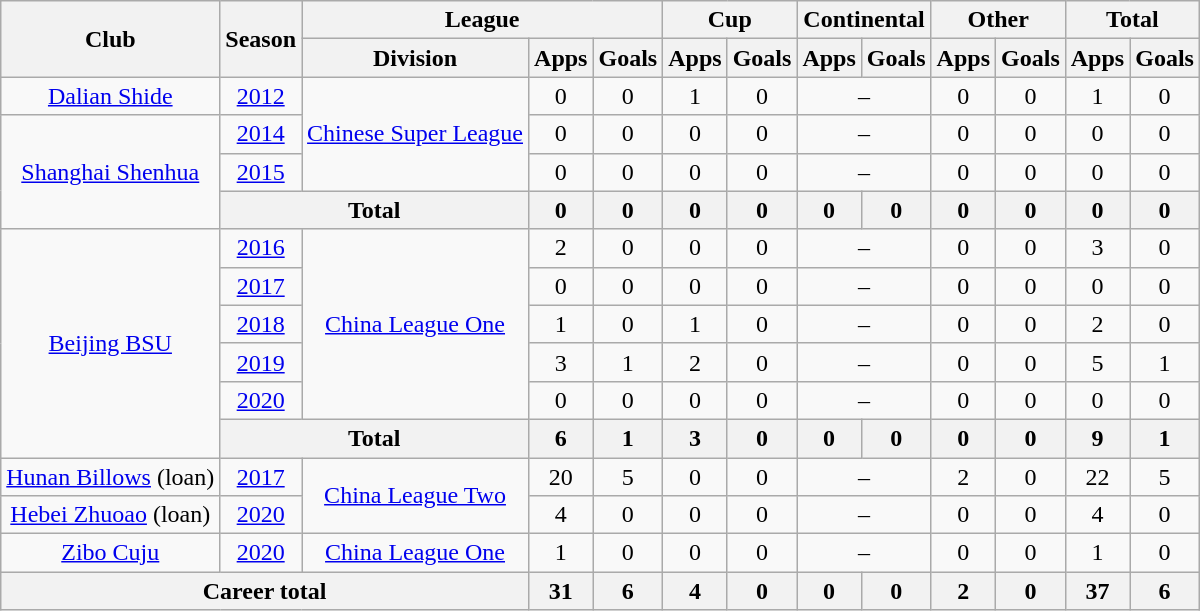<table class="wikitable" style="text-align: center">
<tr>
<th rowspan="2">Club</th>
<th rowspan="2">Season</th>
<th colspan="3">League</th>
<th colspan="2">Cup</th>
<th colspan="2">Continental</th>
<th colspan="2">Other</th>
<th colspan="2">Total</th>
</tr>
<tr>
<th>Division</th>
<th>Apps</th>
<th>Goals</th>
<th>Apps</th>
<th>Goals</th>
<th>Apps</th>
<th>Goals</th>
<th>Apps</th>
<th>Goals</th>
<th>Apps</th>
<th>Goals</th>
</tr>
<tr>
<td><a href='#'>Dalian Shide</a></td>
<td><a href='#'>2012</a></td>
<td rowspan="3"><a href='#'>Chinese Super League</a></td>
<td>0</td>
<td>0</td>
<td>1</td>
<td>0</td>
<td colspan="2">–</td>
<td>0</td>
<td>0</td>
<td>1</td>
<td>0</td>
</tr>
<tr>
<td rowspan="3"><a href='#'>Shanghai Shenhua</a></td>
<td><a href='#'>2014</a></td>
<td>0</td>
<td>0</td>
<td>0</td>
<td>0</td>
<td colspan="2">–</td>
<td>0</td>
<td>0</td>
<td>0</td>
<td>0</td>
</tr>
<tr>
<td><a href='#'>2015</a></td>
<td>0</td>
<td>0</td>
<td>0</td>
<td>0</td>
<td colspan="2">–</td>
<td>0</td>
<td>0</td>
<td>0</td>
<td>0</td>
</tr>
<tr>
<th colspan=2>Total</th>
<th>0</th>
<th>0</th>
<th>0</th>
<th>0</th>
<th>0</th>
<th>0</th>
<th>0</th>
<th>0</th>
<th>0</th>
<th>0</th>
</tr>
<tr>
<td rowspan="6"><a href='#'>Beijing BSU</a></td>
<td><a href='#'>2016</a></td>
<td rowspan="5"><a href='#'>China League One</a></td>
<td>2</td>
<td>0</td>
<td>0</td>
<td>0</td>
<td colspan="2">–</td>
<td>0</td>
<td>0</td>
<td>3</td>
<td>0</td>
</tr>
<tr>
<td><a href='#'>2017</a></td>
<td>0</td>
<td>0</td>
<td>0</td>
<td>0</td>
<td colspan="2">–</td>
<td>0</td>
<td>0</td>
<td>0</td>
<td>0</td>
</tr>
<tr>
<td><a href='#'>2018</a></td>
<td>1</td>
<td>0</td>
<td>1</td>
<td>0</td>
<td colspan="2">–</td>
<td>0</td>
<td>0</td>
<td>2</td>
<td>0</td>
</tr>
<tr>
<td><a href='#'>2019</a></td>
<td>3</td>
<td>1</td>
<td>2</td>
<td>0</td>
<td colspan="2">–</td>
<td>0</td>
<td>0</td>
<td>5</td>
<td>1</td>
</tr>
<tr>
<td><a href='#'>2020</a></td>
<td>0</td>
<td>0</td>
<td>0</td>
<td>0</td>
<td colspan="2">–</td>
<td>0</td>
<td>0</td>
<td>0</td>
<td>0</td>
</tr>
<tr>
<th colspan=2>Total</th>
<th>6</th>
<th>1</th>
<th>3</th>
<th>0</th>
<th>0</th>
<th>0</th>
<th>0</th>
<th>0</th>
<th>9</th>
<th>1</th>
</tr>
<tr>
<td><a href='#'>Hunan Billows</a> (loan)</td>
<td><a href='#'>2017</a></td>
<td rowspan="2"><a href='#'>China League Two</a></td>
<td>20</td>
<td>5</td>
<td>0</td>
<td>0</td>
<td colspan="2">–</td>
<td>2</td>
<td>0</td>
<td>22</td>
<td>5</td>
</tr>
<tr>
<td><a href='#'>Hebei Zhuoao</a> (loan)</td>
<td><a href='#'>2020</a></td>
<td>4</td>
<td>0</td>
<td>0</td>
<td>0</td>
<td colspan="2">–</td>
<td>0</td>
<td>0</td>
<td>4</td>
<td>0</td>
</tr>
<tr>
<td><a href='#'>Zibo Cuju</a></td>
<td><a href='#'>2020</a></td>
<td><a href='#'>China League One</a></td>
<td>1</td>
<td>0</td>
<td>0</td>
<td>0</td>
<td colspan="2">–</td>
<td>0</td>
<td>0</td>
<td>1</td>
<td>0</td>
</tr>
<tr>
<th colspan=3>Career total</th>
<th>31</th>
<th>6</th>
<th>4</th>
<th>0</th>
<th>0</th>
<th>0</th>
<th>2</th>
<th>0</th>
<th>37</th>
<th>6</th>
</tr>
</table>
